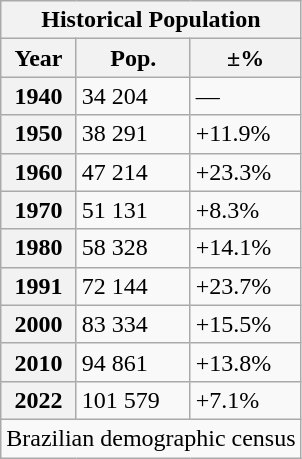<table class="wikitable">
<tr>
<th colspan="3">Historical Population</th>
</tr>
<tr>
<th>Year</th>
<th><abbr>Pop.</abbr></th>
<th><abbr>±%</abbr></th>
</tr>
<tr>
<th>1940</th>
<td>34 204</td>
<td>—    </td>
</tr>
<tr>
<th>1950</th>
<td>38 291</td>
<td>+11.9%</td>
</tr>
<tr>
<th>1960</th>
<td>47 214</td>
<td>+23.3%</td>
</tr>
<tr>
<th>1970</th>
<td>51 131</td>
<td>+8.3%</td>
</tr>
<tr>
<th>1980</th>
<td>58 328</td>
<td>+14.1%</td>
</tr>
<tr>
<th>1991</th>
<td>72 144</td>
<td>+23.7%</td>
</tr>
<tr>
<th>2000</th>
<td>83 334</td>
<td>+15.5%</td>
</tr>
<tr>
<th>2010</th>
<td>94 861</td>
<td>+13.8%</td>
</tr>
<tr>
<th>2022</th>
<td>101 579</td>
<td>+7.1%</td>
</tr>
<tr>
<td colspan="3">Brazilian demographic census</td>
</tr>
</table>
